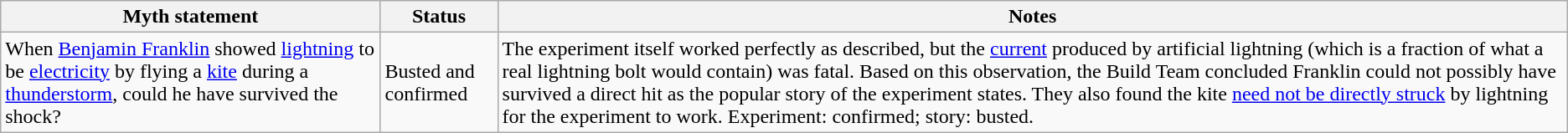<table class="wikitable plainrowheaders">
<tr>
<th>Myth statement</th>
<th>Status</th>
<th>Notes</th>
</tr>
<tr>
<td>When <a href='#'>Benjamin Franklin</a> showed <a href='#'>lightning</a> to be <a href='#'>electricity</a> by flying a <a href='#'>kite</a> during a <a href='#'>thunderstorm</a>, could he have survived the shock?</td>
<td><span>Busted </span> and <span> confirmed</span></td>
<td>The experiment itself worked perfectly as described, but the <a href='#'>current</a> produced by artificial lightning (which is a fraction of what a real lightning bolt would contain) was fatal. Based on this observation, the Build Team concluded Franklin could not possibly have survived a direct hit as the popular story of the experiment states. They also found the kite <a href='#'>need not be directly struck</a> by lightning for the experiment to work. Experiment: confirmed; story: busted.</td>
</tr>
</table>
